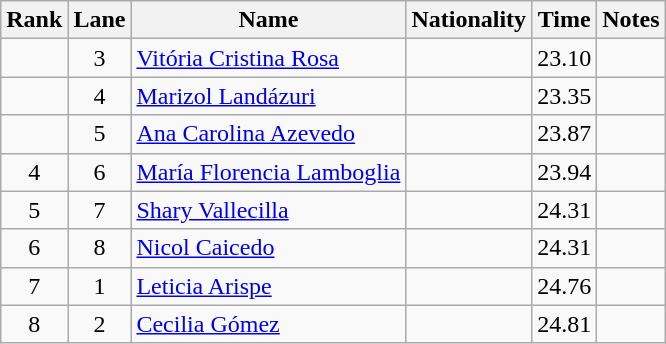<table class="wikitable sortable" style="text-align:center">
<tr>
<th>Rank</th>
<th>Lane</th>
<th>Name</th>
<th>Nationality</th>
<th>Time</th>
<th>Notes</th>
</tr>
<tr>
<td></td>
<td>3</td>
<td align=left><a href='#'>Vitória Cristina Rosa</a></td>
<td align=left></td>
<td>23.10</td>
<td></td>
</tr>
<tr>
<td></td>
<td>4</td>
<td align=left><a href='#'>Marizol Landázuri</a></td>
<td align=left></td>
<td>23.35</td>
<td></td>
</tr>
<tr>
<td></td>
<td>5</td>
<td align=left><a href='#'>Ana Carolina Azevedo</a></td>
<td align=left></td>
<td>23.87</td>
<td></td>
</tr>
<tr>
<td>4</td>
<td>6</td>
<td align=left><a href='#'>María Florencia Lamboglia</a></td>
<td align=left></td>
<td>23.94</td>
<td></td>
</tr>
<tr>
<td>5</td>
<td>7</td>
<td align=left><a href='#'>Shary Vallecilla</a></td>
<td align=left></td>
<td>24.31</td>
<td></td>
</tr>
<tr>
<td>6</td>
<td>8</td>
<td align=left><a href='#'>Nicol Caicedo</a></td>
<td align=left></td>
<td>24.31</td>
<td></td>
</tr>
<tr>
<td>7</td>
<td>1</td>
<td align=left><a href='#'>Leticia Arispe</a></td>
<td align=left></td>
<td>24.76</td>
<td></td>
</tr>
<tr>
<td>8</td>
<td>2</td>
<td align=left><a href='#'>Cecilia Gómez</a></td>
<td align=left></td>
<td>24.81</td>
<td></td>
</tr>
</table>
